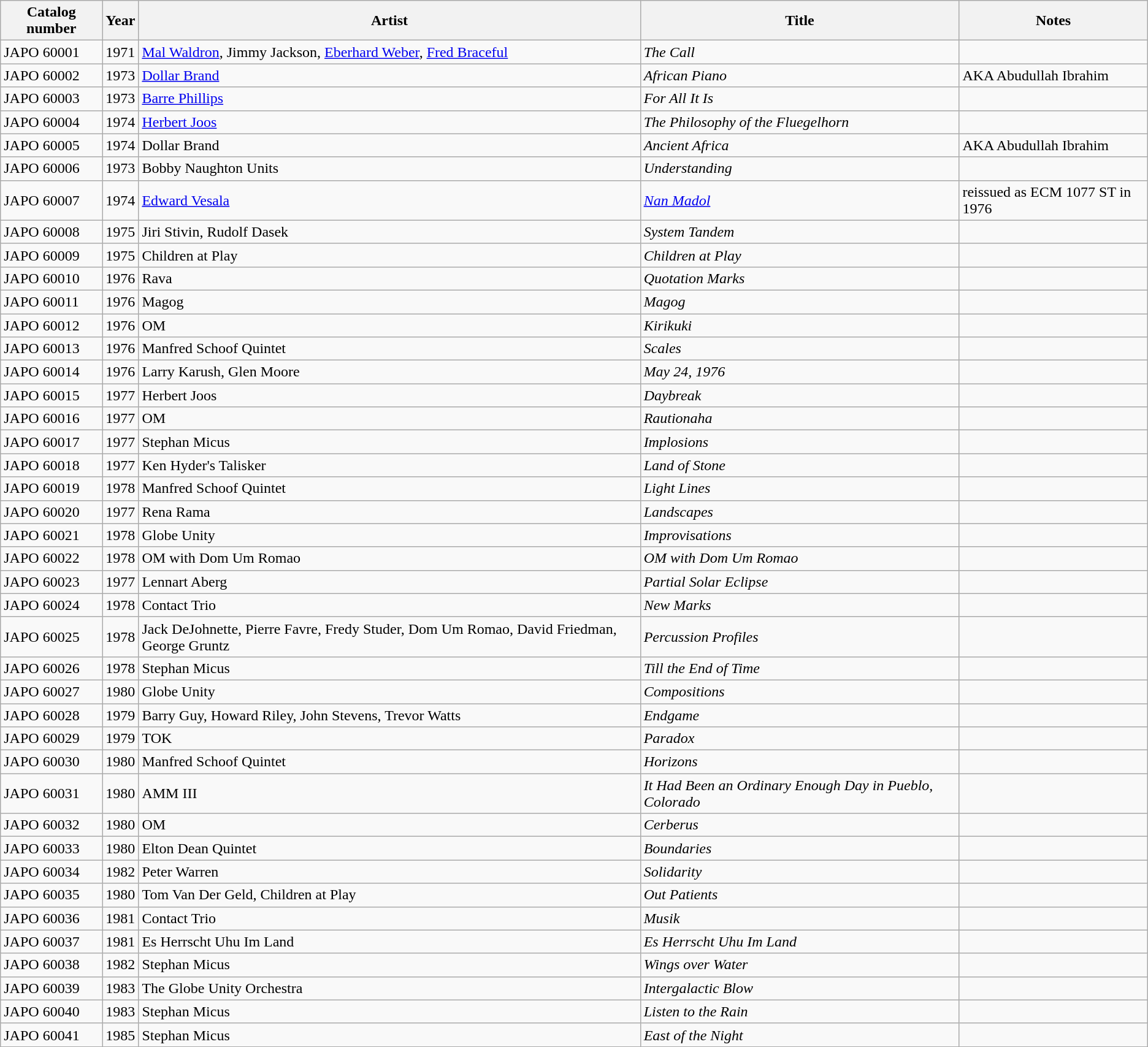<table class="wikitable">
<tr>
<th>Catalog number</th>
<th>Year</th>
<th>Artist</th>
<th>Title</th>
<th>Notes</th>
</tr>
<tr>
<td>JAPO 60001</td>
<td>1971</td>
<td><a href='#'>Mal Waldron</a>, Jimmy Jackson, <a href='#'>Eberhard Weber</a>, <a href='#'>Fred Braceful</a></td>
<td><em>The Call</em></td>
<td></td>
</tr>
<tr>
<td>JAPO 60002</td>
<td>1973</td>
<td><a href='#'>Dollar Brand</a></td>
<td><em>African Piano</em></td>
<td>AKA Abudullah Ibrahim</td>
</tr>
<tr>
<td>JAPO 60003</td>
<td>1973</td>
<td><a href='#'>Barre Phillips</a></td>
<td><em>For All It Is</em></td>
<td></td>
</tr>
<tr>
<td>JAPO 60004</td>
<td>1974</td>
<td><a href='#'>Herbert Joos</a></td>
<td><em>The Philosophy of the Fluegelhorn</em></td>
<td></td>
</tr>
<tr>
<td>JAPO 60005</td>
<td>1974</td>
<td>Dollar Brand</td>
<td><em>Ancient Africa</em></td>
<td>AKA Abudullah Ibrahim</td>
</tr>
<tr>
<td>JAPO 60006</td>
<td>1973</td>
<td>Bobby Naughton Units</td>
<td><em>Understanding</em></td>
<td></td>
</tr>
<tr>
<td>JAPO 60007</td>
<td>1974</td>
<td><a href='#'>Edward Vesala</a></td>
<td><em><a href='#'>Nan Madol</a></em></td>
<td>reissued as ECM 1077 ST in 1976</td>
</tr>
<tr>
<td>JAPO 60008</td>
<td>1975</td>
<td>Jiri Stivin, Rudolf Dasek</td>
<td><em>System Tandem</em></td>
<td></td>
</tr>
<tr>
<td>JAPO 60009</td>
<td>1975</td>
<td>Children at Play</td>
<td><em>Children at Play</em></td>
<td></td>
</tr>
<tr>
<td>JAPO 60010</td>
<td>1976</td>
<td>Rava</td>
<td><em>Quotation Marks</em></td>
<td></td>
</tr>
<tr>
<td>JAPO 60011</td>
<td>1976</td>
<td>Magog</td>
<td><em>Magog</em></td>
<td></td>
</tr>
<tr>
<td>JAPO 60012</td>
<td>1976</td>
<td>OM</td>
<td><em>Kirikuki</em></td>
<td></td>
</tr>
<tr>
<td>JAPO 60013</td>
<td>1976</td>
<td>Manfred Schoof Quintet</td>
<td><em>Scales</em></td>
<td></td>
</tr>
<tr>
<td>JAPO 60014</td>
<td>1976</td>
<td>Larry Karush, Glen Moore</td>
<td><em>May 24, 1976</em></td>
<td></td>
</tr>
<tr>
<td>JAPO 60015</td>
<td>1977</td>
<td>Herbert Joos</td>
<td><em>Daybreak</em></td>
<td></td>
</tr>
<tr>
<td>JAPO 60016</td>
<td>1977</td>
<td>OM</td>
<td><em>Rautionaha</em></td>
<td></td>
</tr>
<tr>
<td>JAPO 60017</td>
<td>1977</td>
<td>Stephan Micus</td>
<td><em>Implosions</em></td>
<td></td>
</tr>
<tr>
<td>JAPO 60018</td>
<td>1977</td>
<td>Ken Hyder's Talisker</td>
<td><em>Land of Stone</em></td>
<td></td>
</tr>
<tr>
<td>JAPO 60019</td>
<td>1978</td>
<td>Manfred Schoof Quintet</td>
<td><em>Light Lines</em></td>
<td></td>
</tr>
<tr>
<td>JAPO 60020</td>
<td>1977</td>
<td>Rena Rama</td>
<td><em>Landscapes</em></td>
<td></td>
</tr>
<tr>
<td>JAPO 60021</td>
<td>1978</td>
<td>Globe Unity</td>
<td><em>Improvisations</em></td>
<td></td>
</tr>
<tr>
<td>JAPO 60022</td>
<td>1978</td>
<td>OM with Dom Um Romao</td>
<td><em>OM with Dom Um Romao</em></td>
<td></td>
</tr>
<tr>
<td>JAPO 60023</td>
<td>1977</td>
<td>Lennart Aberg</td>
<td><em>Partial Solar Eclipse</em></td>
<td></td>
</tr>
<tr>
<td>JAPO 60024</td>
<td>1978</td>
<td>Contact Trio</td>
<td><em>New Marks</em></td>
<td></td>
</tr>
<tr>
<td>JAPO 60025</td>
<td>1978</td>
<td>Jack DeJohnette, Pierre Favre, Fredy Studer, Dom Um Romao, David Friedman, George Gruntz</td>
<td><em>Percussion Profiles</em></td>
<td></td>
</tr>
<tr>
<td>JAPO 60026</td>
<td>1978</td>
<td>Stephan Micus</td>
<td><em>Till the End of Time</em></td>
<td></td>
</tr>
<tr>
<td>JAPO 60027</td>
<td>1980</td>
<td>Globe Unity</td>
<td><em>Compositions</em></td>
<td></td>
</tr>
<tr>
<td>JAPO 60028</td>
<td>1979</td>
<td>Barry Guy, Howard Riley, John Stevens, Trevor Watts</td>
<td><em>Endgame</em></td>
<td></td>
</tr>
<tr>
<td>JAPO 60029</td>
<td>1979</td>
<td>TOK</td>
<td><em>Paradox</em></td>
<td></td>
</tr>
<tr>
<td>JAPO 60030</td>
<td>1980</td>
<td>Manfred Schoof Quintet</td>
<td><em>Horizons</em></td>
<td></td>
</tr>
<tr>
<td>JAPO 60031</td>
<td>1980</td>
<td>AMM III</td>
<td><em>It Had Been an Ordinary Enough Day in Pueblo, Colorado</em></td>
<td></td>
</tr>
<tr>
<td>JAPO 60032</td>
<td>1980</td>
<td>OM</td>
<td><em>Cerberus</em></td>
<td></td>
</tr>
<tr>
<td>JAPO 60033</td>
<td>1980</td>
<td>Elton Dean Quintet</td>
<td><em>Boundaries</em></td>
<td></td>
</tr>
<tr>
<td>JAPO 60034</td>
<td>1982</td>
<td>Peter Warren</td>
<td><em>Solidarity</em></td>
<td></td>
</tr>
<tr>
<td>JAPO 60035</td>
<td>1980</td>
<td>Tom Van Der Geld, Children at Play</td>
<td><em>Out Patients</em></td>
<td></td>
</tr>
<tr>
<td>JAPO 60036</td>
<td>1981</td>
<td>Contact Trio</td>
<td><em>Musik</em></td>
<td></td>
</tr>
<tr>
<td>JAPO 60037</td>
<td>1981</td>
<td>Es Herrscht Uhu Im Land</td>
<td><em>Es Herrscht Uhu Im Land</em></td>
<td></td>
</tr>
<tr>
<td>JAPO 60038</td>
<td>1982</td>
<td>Stephan Micus</td>
<td><em>Wings over Water</em></td>
<td></td>
</tr>
<tr>
<td>JAPO 60039</td>
<td>1983</td>
<td>The Globe Unity Orchestra</td>
<td><em>Intergalactic Blow</em></td>
<td></td>
</tr>
<tr>
<td>JAPO 60040</td>
<td>1983</td>
<td>Stephan Micus</td>
<td><em>Listen to the Rain</em></td>
<td></td>
</tr>
<tr>
<td>JAPO 60041</td>
<td>1985</td>
<td>Stephan Micus</td>
<td><em>East of the Night</em></td>
<td></td>
</tr>
</table>
